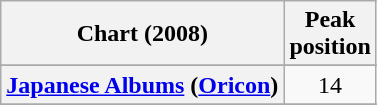<table class="wikitable sortable plainrowheaders" style="text-align:center">
<tr>
<th scope="col">Chart (2008)</th>
<th scope="col">Peak<br> position</th>
</tr>
<tr>
</tr>
<tr>
</tr>
<tr>
</tr>
<tr>
</tr>
<tr>
</tr>
<tr>
</tr>
<tr>
</tr>
<tr>
</tr>
<tr>
<th scope="row"><a href='#'>Japanese Albums</a> (<a href='#'>Oricon</a>)</th>
<td>14</td>
</tr>
<tr>
</tr>
<tr>
</tr>
<tr>
</tr>
<tr>
</tr>
<tr>
</tr>
<tr>
</tr>
<tr>
</tr>
</table>
